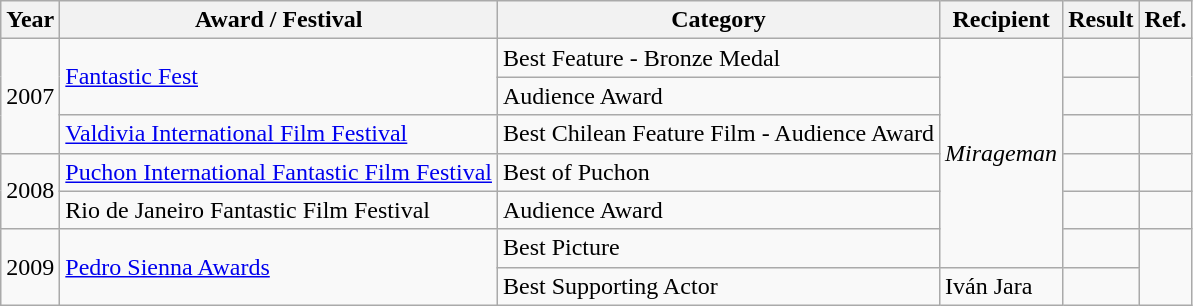<table class="wikitable">
<tr>
<th>Year</th>
<th>Award / Festival</th>
<th>Category</th>
<th>Recipient</th>
<th>Result</th>
<th>Ref.</th>
</tr>
<tr>
<td rowspan="3">2007</td>
<td rowspan="2"><a href='#'>Fantastic Fest</a></td>
<td>Best Feature - Bronze Medal</td>
<td rowspan="6"><em>Mirageman</em></td>
<td></td>
<td rowspan="2"></td>
</tr>
<tr>
<td>Audience Award</td>
<td></td>
</tr>
<tr>
<td><a href='#'>Valdivia International Film Festival</a></td>
<td>Best Chilean Feature Film - Audience Award</td>
<td></td>
<td></td>
</tr>
<tr>
<td rowspan="2">2008</td>
<td><a href='#'>Puchon International Fantastic Film Festival</a></td>
<td>Best of Puchon</td>
<td></td>
<td></td>
</tr>
<tr>
<td>Rio de Janeiro Fantastic Film Festival</td>
<td>Audience Award</td>
<td></td>
<td></td>
</tr>
<tr>
<td rowspan="2">2009</td>
<td rowspan="2"><a href='#'>Pedro Sienna Awards</a></td>
<td>Best Picture</td>
<td></td>
<td rowspan="2"></td>
</tr>
<tr>
<td>Best Supporting Actor</td>
<td>Iván Jara</td>
<td></td>
</tr>
</table>
